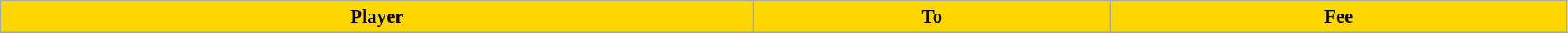<table class="wikitable" style="text-align:left; font-size:95%;width:98%;">
<tr>
<th style="background:gold; color:black;">Player</th>
<th style="background:gold; color:black;">To</th>
<th style="background:gold; color:black;">Fee</th>
</tr>
<tr>
</tr>
</table>
